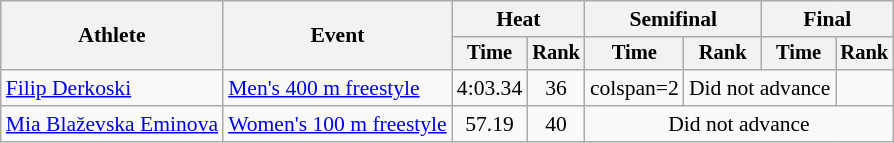<table class=wikitable style="font-size:90%">
<tr>
<th rowspan="2">Athlete</th>
<th rowspan="2">Event</th>
<th colspan="2">Heat</th>
<th colspan="2">Semifinal</th>
<th colspan="2">Final</th>
</tr>
<tr style="font-size:95%">
<th>Time</th>
<th>Rank</th>
<th>Time</th>
<th>Rank</th>
<th>Time</th>
<th>Rank</th>
</tr>
<tr align=center>
<td align=left><a href='#'>Filip Derkoski</a></td>
<td align=left><a href='#'>Men's 400 m freestyle</a></td>
<td>4:03.34</td>
<td>36</td>
<td>colspan=2 </td>
<td colspan="2">Did not advance</td>
</tr>
<tr align=center>
<td align=left><a href='#'>Mia Blaževska Eminova</a></td>
<td align=left><a href='#'>Women's 100 m freestyle</a></td>
<td>57.19</td>
<td>40</td>
<td colspan="4">Did not advance</td>
</tr>
</table>
